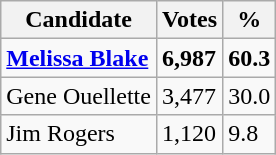<table class="wikitable">
<tr>
<th>Candidate</th>
<th>Votes</th>
<th>%</th>
</tr>
<tr>
<td><strong><a href='#'>Melissa Blake</a></strong></td>
<td><strong>6,987</strong></td>
<td><strong>60.3</strong></td>
</tr>
<tr>
<td>Gene Ouellette</td>
<td>3,477</td>
<td>30.0</td>
</tr>
<tr>
<td>Jim Rogers</td>
<td>1,120</td>
<td>9.8</td>
</tr>
</table>
